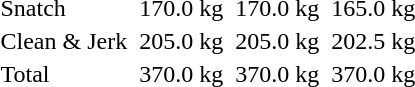<table>
<tr>
<td>Snatch</td>
<td></td>
<td>170.0 kg</td>
<td></td>
<td>170.0 kg</td>
<td></td>
<td>165.0 kg</td>
</tr>
<tr>
<td>Clean & Jerk</td>
<td></td>
<td>205.0 kg</td>
<td></td>
<td>205.0 kg</td>
<td></td>
<td>202.5 kg</td>
</tr>
<tr>
<td>Total</td>
<td></td>
<td>370.0 kg</td>
<td></td>
<td>370.0 kg</td>
<td></td>
<td>370.0 kg</td>
</tr>
</table>
